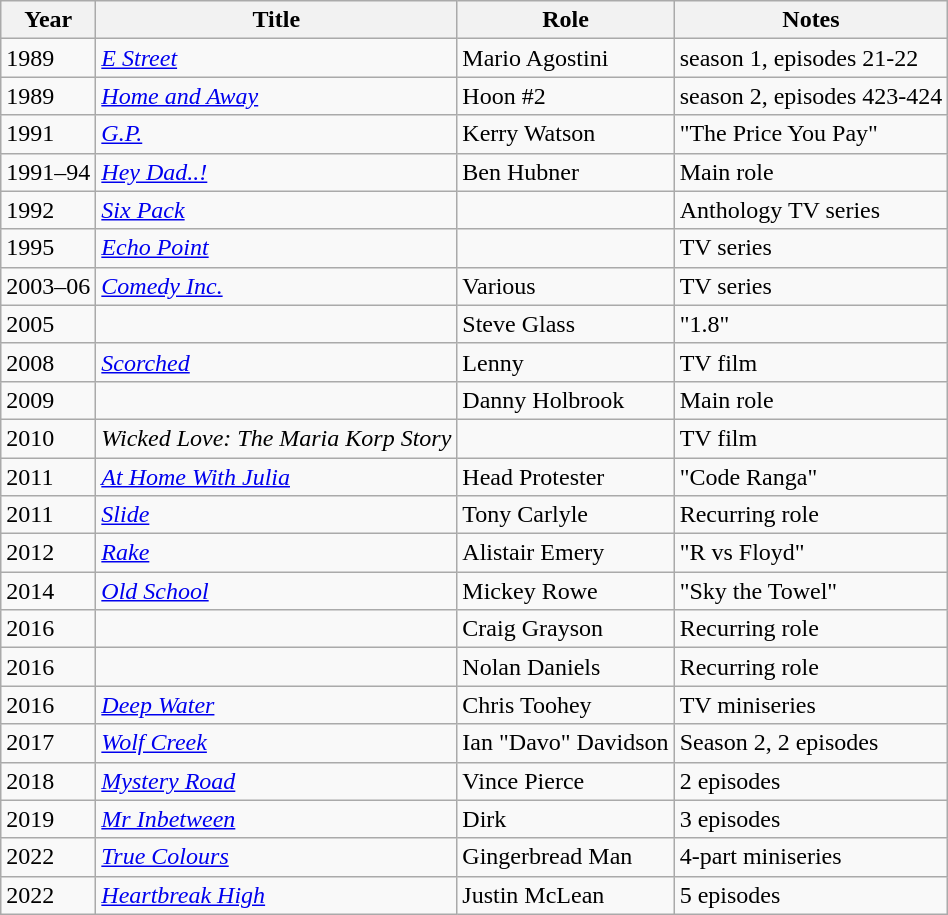<table class="wikitable sortable">
<tr>
<th>Year</th>
<th>Title</th>
<th>Role</th>
<th class="unsortable">Notes</th>
</tr>
<tr>
<td>1989</td>
<td><em><a href='#'>E Street</a></em></td>
<td>Mario Agostini</td>
<td>season 1, episodes 21-22</td>
</tr>
<tr>
<td>1989</td>
<td><em><a href='#'>Home and Away</a></em></td>
<td>Hoon #2</td>
<td>season 2, episodes 423-424</td>
</tr>
<tr>
<td>1991</td>
<td><em><a href='#'>G.P.</a></em></td>
<td>Kerry Watson</td>
<td>"The Price You Pay"</td>
</tr>
<tr>
<td>1991–94</td>
<td><em><a href='#'>Hey Dad..!</a></em></td>
<td>Ben Hubner</td>
<td>Main role</td>
</tr>
<tr>
<td>1992</td>
<td><em><a href='#'>Six Pack</a></em></td>
<td></td>
<td>Anthology TV series</td>
</tr>
<tr>
<td>1995</td>
<td><em><a href='#'>Echo Point</a></em></td>
<td></td>
<td>TV series</td>
</tr>
<tr>
<td>2003–06</td>
<td><em><a href='#'>Comedy Inc.</a></em></td>
<td>Various</td>
<td>TV series</td>
</tr>
<tr>
<td>2005</td>
<td><em></em></td>
<td>Steve Glass</td>
<td>"1.8"</td>
</tr>
<tr>
<td>2008</td>
<td><em><a href='#'>Scorched</a></em></td>
<td>Lenny</td>
<td>TV film</td>
</tr>
<tr>
<td>2009</td>
<td><em></em></td>
<td>Danny Holbrook</td>
<td>Main role</td>
</tr>
<tr>
<td>2010</td>
<td><em>Wicked Love: The Maria Korp Story</em></td>
<td></td>
<td>TV film</td>
</tr>
<tr>
<td>2011</td>
<td><em><a href='#'>At Home With Julia</a></em></td>
<td>Head Protester</td>
<td>"Code Ranga"</td>
</tr>
<tr>
<td>2011</td>
<td><em><a href='#'>Slide</a></em></td>
<td>Tony Carlyle</td>
<td>Recurring role</td>
</tr>
<tr>
<td>2012</td>
<td><em><a href='#'>Rake</a></em></td>
<td>Alistair Emery</td>
<td>"R vs Floyd"</td>
</tr>
<tr>
<td>2014</td>
<td><em><a href='#'>Old School</a></em></td>
<td>Mickey Rowe</td>
<td>"Sky the Towel"</td>
</tr>
<tr>
<td>2016</td>
<td><em></em></td>
<td>Craig Grayson</td>
<td>Recurring role</td>
</tr>
<tr>
<td>2016</td>
<td><em></em></td>
<td>Nolan Daniels</td>
<td>Recurring role</td>
</tr>
<tr>
<td>2016</td>
<td><em><a href='#'>Deep Water</a></em></td>
<td>Chris Toohey</td>
<td>TV miniseries</td>
</tr>
<tr>
<td>2017</td>
<td><em><a href='#'>Wolf Creek</a></em></td>
<td>Ian "Davo" Davidson</td>
<td>Season 2, 2 episodes</td>
</tr>
<tr>
<td>2018</td>
<td><em><a href='#'>Mystery Road</a></em></td>
<td>Vince Pierce</td>
<td>2 episodes</td>
</tr>
<tr>
<td>2019</td>
<td><em><a href='#'>Mr Inbetween</a></em></td>
<td>Dirk</td>
<td>3 episodes</td>
</tr>
<tr>
<td>2022</td>
<td><em><a href='#'>True Colours</a></em></td>
<td>Gingerbread Man</td>
<td>4-part miniseries</td>
</tr>
<tr>
<td>2022</td>
<td><em><a href='#'>Heartbreak High</a></em></td>
<td>Justin McLean</td>
<td>5 episodes</td>
</tr>
</table>
